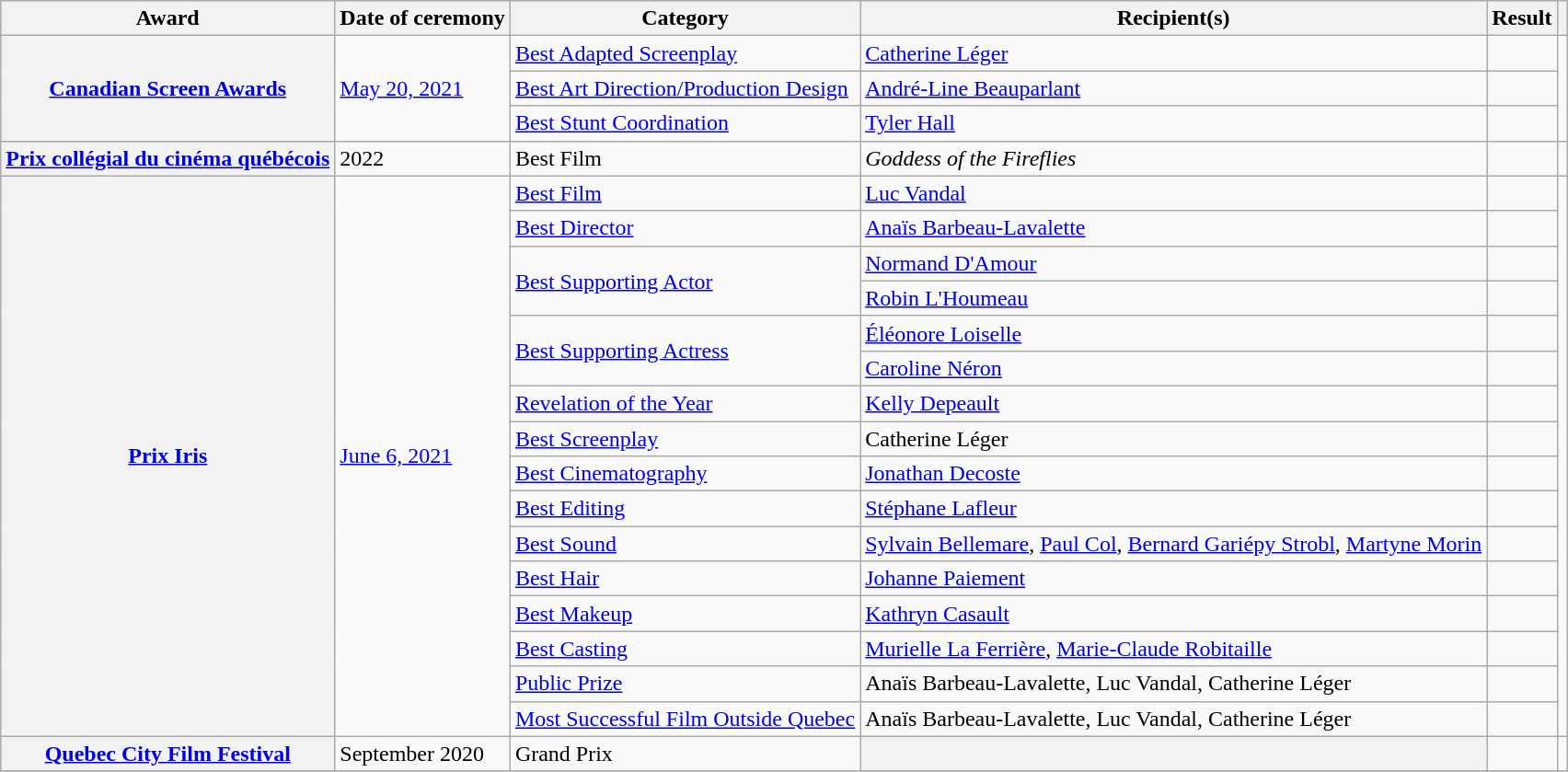<table class="wikitable plainrowheaders sortable">
<tr>
<th scope="col">Award</th>
<th scope="col">Date of ceremony</th>
<th scope="col">Category</th>
<th scope="col">Recipient(s)</th>
<th scope="col">Result</th>
<th scope="col" class="unsortable"></th>
</tr>
<tr>
<th scope="row" rowspan=3><a href='#'>Canadian Screen Awards</a></th>
<td rowspan="3"><a href='#'>May 20, 2021</a></td>
<td><a href='#'>Best Adapted Screenplay</a></td>
<td><a href='#'>Catherine Léger</a></td>
<td></td>
<td rowspan=3></td>
</tr>
<tr>
<td><a href='#'>Best Art Direction/Production Design</a></td>
<td><a href='#'>André-Line Beauparlant</a></td>
<td></td>
</tr>
<tr>
<td><a href='#'>Best Stunt Coordination</a></td>
<td><a href='#'>Tyler Hall</a></td>
<td></td>
</tr>
<tr>
<th scope="row"><a href='#'>Prix collégial du cinéma québécois</a></th>
<td>2022</td>
<td>Best Film</td>
<td><em>Goddess of the Fireflies</em></td>
<td></td>
<td></td>
</tr>
<tr>
<th scope="row" rowspan=16><a href='#'>Prix Iris</a></th>
<td rowspan="16"><a href='#'>June 6, 2021</a></td>
<td><a href='#'>Best Film</a></td>
<td><a href='#'>Luc Vandal</a></td>
<td></td>
<td rowspan=16></td>
</tr>
<tr>
<td><a href='#'>Best Director</a></td>
<td><a href='#'>Anaïs Barbeau-Lavalette</a></td>
<td></td>
</tr>
<tr>
<td rowspan=2><a href='#'>Best Supporting Actor</a></td>
<td><a href='#'>Normand D'Amour</a></td>
<td></td>
</tr>
<tr>
<td><a href='#'>Robin L'Houmeau</a></td>
<td></td>
</tr>
<tr>
<td rowspan=2><a href='#'>Best Supporting Actress</a></td>
<td><a href='#'>Éléonore Loiselle</a></td>
<td></td>
</tr>
<tr>
<td><a href='#'>Caroline Néron</a></td>
<td></td>
</tr>
<tr>
<td><a href='#'>Revelation of the Year</a></td>
<td><a href='#'>Kelly Depeault</a></td>
<td></td>
</tr>
<tr>
<td><a href='#'>Best Screenplay</a></td>
<td>Catherine Léger</td>
<td></td>
</tr>
<tr>
<td><a href='#'>Best Cinematography</a></td>
<td><a href='#'>Jonathan Decoste</a></td>
<td></td>
</tr>
<tr>
<td><a href='#'>Best Editing</a></td>
<td><a href='#'>Stéphane Lafleur</a></td>
<td></td>
</tr>
<tr>
<td><a href='#'>Best Sound</a></td>
<td><a href='#'>Sylvain Bellemare</a>, <a href='#'>Paul Col</a>, <a href='#'>Bernard Gariépy Strobl</a>, <a href='#'>Martyne Morin</a></td>
<td></td>
</tr>
<tr>
<td><a href='#'>Best Hair</a></td>
<td><a href='#'>Johanne Paiement</a></td>
<td></td>
</tr>
<tr>
<td><a href='#'>Best Makeup</a></td>
<td><a href='#'>Kathryn Casault</a></td>
<td></td>
</tr>
<tr>
<td><a href='#'>Best Casting</a></td>
<td><a href='#'>Murielle La Ferrière</a>, <a href='#'>Marie-Claude Robitaille</a></td>
<td></td>
</tr>
<tr>
<td><a href='#'>Public Prize</a></td>
<td>Anaïs Barbeau-Lavalette, Luc Vandal, Catherine Léger</td>
<td></td>
</tr>
<tr>
<td><a href='#'>Most Successful Film Outside Quebec</a></td>
<td>Anaïs Barbeau-Lavalette, Luc Vandal, Catherine Léger</td>
<td></td>
</tr>
<tr>
<th scope="row"><a href='#'>Quebec City Film Festival</a></th>
<td rowspan="1">September 2020</td>
<td>Grand Prix</td>
<th></th>
<td></td>
<td rowspan="1"></td>
</tr>
<tr>
</tr>
</table>
